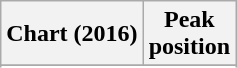<table class="wikitable sortable plainrowheaders" style="text-align: center;">
<tr>
<th scope="col">Chart (2016)</th>
<th scope="col">Peak<br>position</th>
</tr>
<tr>
</tr>
<tr>
</tr>
<tr>
</tr>
<tr>
</tr>
<tr>
</tr>
</table>
